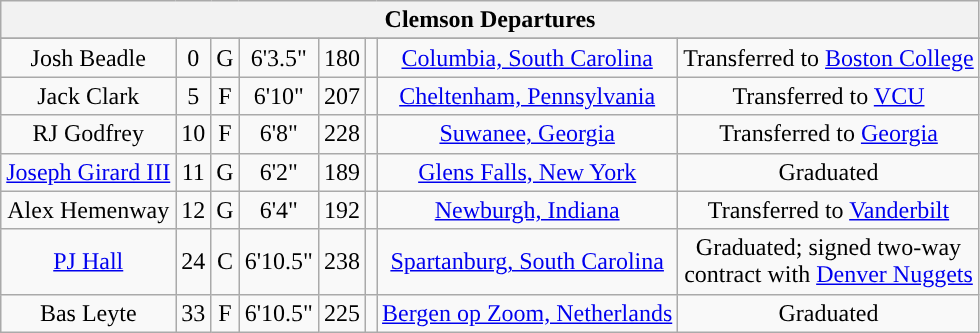<table class="wikitable sortable" border="1" style="text-align: center;">
<tr>
<th colspan=8>Clemson Departures</th>
</tr>
<tr align=center>
</tr>
<tr>
<td>Josh Beadle</td>
<td>0</td>
<td>G</td>
<td>6'3.5"</td>
<td>180</td>
<td></td>
<td><a href='#'>Columbia, South Carolina</a></td>
<td>Transferred to <a href='#'>Boston College</a></td>
</tr>
<tr>
<td>Jack Clark</td>
<td>5</td>
<td>F</td>
<td>6'10"</td>
<td>207</td>
<td></td>
<td><a href='#'>Cheltenham, Pennsylvania</a></td>
<td>Transferred to <a href='#'>VCU</a></td>
</tr>
<tr>
<td>RJ Godfrey</td>
<td>10</td>
<td>F</td>
<td>6'8"</td>
<td>228</td>
<td></td>
<td><a href='#'>Suwanee, Georgia</a></td>
<td>Transferred to <a href='#'>Georgia</a></td>
</tr>
<tr>
<td><a href='#'>Joseph Girard III</a></td>
<td>11</td>
<td>G</td>
<td>6'2"</td>
<td>189</td>
<td></td>
<td><a href='#'>Glens Falls, New York</a></td>
<td>Graduated</td>
</tr>
<tr>
<td>Alex Hemenway</td>
<td>12</td>
<td>G</td>
<td>6'4"</td>
<td>192</td>
<td></td>
<td><a href='#'>Newburgh, Indiana</a></td>
<td>Transferred to <a href='#'>Vanderbilt</a></td>
</tr>
<tr>
<td><a href='#'>PJ Hall</a></td>
<td>24</td>
<td>C</td>
<td>6'10.5"</td>
<td>238</td>
<td></td>
<td><a href='#'>Spartanburg, South Carolina</a></td>
<td>Graduated; signed two-way<br>contract with <a href='#'>Denver Nuggets</a></td>
</tr>
<tr>
<td>Bas Leyte</td>
<td>33</td>
<td>F</td>
<td>6'10.5"</td>
<td>225</td>
<td></td>
<td><a href='#'>Bergen op Zoom, Netherlands</a></td>
<td>Graduated</td>
</tr>
</table>
